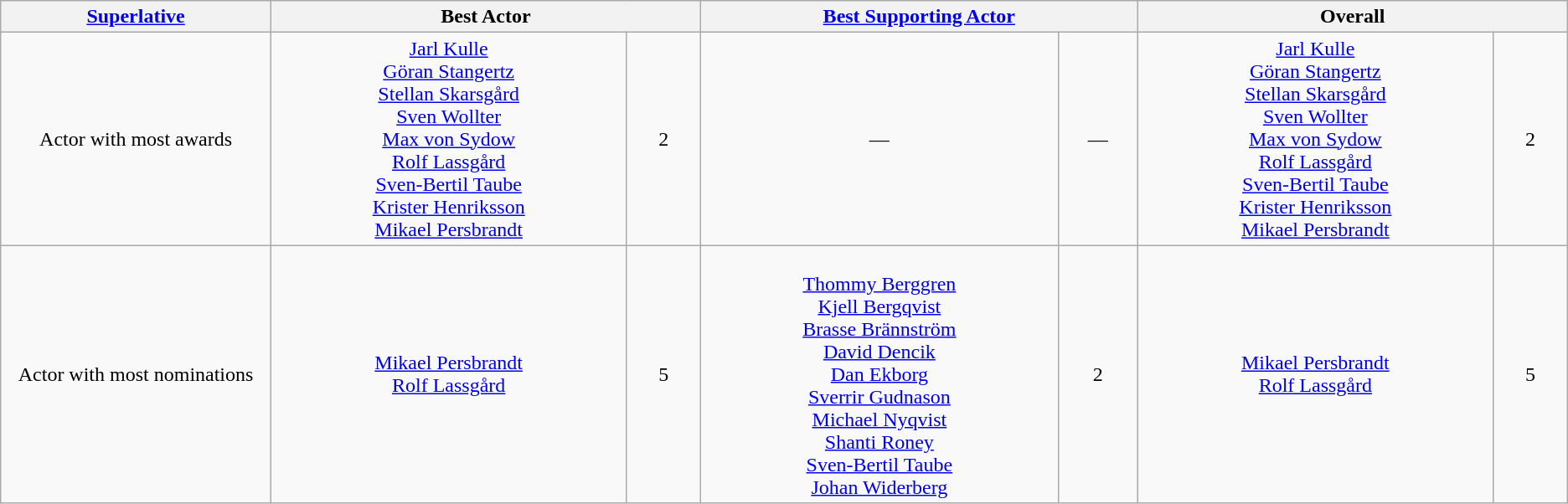<table class="wikitable" style="text-align:center">
<tr>
<th style="width:350px;"><strong><a href='#'>Superlative</a></strong></th>
<th colspan="2" style="width:600px;"><strong>Best Actor</strong></th>
<th colspan="2" style="width:600px;"><strong><a href='#'>Best Supporting Actor</a></strong></th>
<th colspan="2" style="width:600px;"><strong>Overall</strong></th>
</tr>
<tr style="height:4.5em;">
<td style="width:350px;">Actor with most awards</td>
<td style="width:500px;"><a href='#'>Jarl Kulle</a><br><a href='#'>Göran Stangertz</a><br><a href='#'>Stellan Skarsgård</a><br><a href='#'>Sven Wollter</a><br><a href='#'>Max von Sydow</a><br><a href='#'>Rolf Lassgård</a><br><a href='#'>Sven-Bertil Taube</a><br><a href='#'>Krister Henriksson</a><br><a href='#'>Mikael Persbrandt</a></td>
<td style="width:100px;">2</td>
<td style="width:500px;">—</td>
<td style="width:100px;">—</td>
<td style="width:500px;"><a href='#'>Jarl Kulle</a><br><a href='#'>Göran Stangertz</a><br><a href='#'>Stellan Skarsgård</a><br><a href='#'>Sven Wollter</a><br><a href='#'>Max von Sydow</a><br><a href='#'>Rolf Lassgård</a><br><a href='#'>Sven-Bertil Taube</a><br><a href='#'>Krister Henriksson</a><br><a href='#'>Mikael Persbrandt</a></td>
<td style="width:100px;">2</td>
</tr>
<tr>
<td style="width:350px;">Actor with most nominations</td>
<td style="width:500px;"><a href='#'>Mikael Persbrandt</a><br><a href='#'>Rolf Lassgård</a></td>
<td style="width:100px;">5</td>
<td style="width:500px;"><br><a href='#'>Thommy Berggren</a><br><a href='#'>Kjell Bergqvist</a><br><a href='#'>Brasse Brännström</a><br><a href='#'>David Dencik</a><br><a href='#'>Dan Ekborg</a><br><a href='#'>Sverrir Gudnason</a><br><a href='#'>Michael Nyqvist</a><br><a href='#'>Shanti Roney</a><br><a href='#'>Sven-Bertil Taube</a><br><a href='#'>Johan Widerberg</a></td>
<td style="width:100px;">2</td>
<td style="width:500px;"><a href='#'>Mikael Persbrandt</a><br><a href='#'>Rolf Lassgård</a></td>
<td style="width:100px;">5</td>
</tr>
</table>
